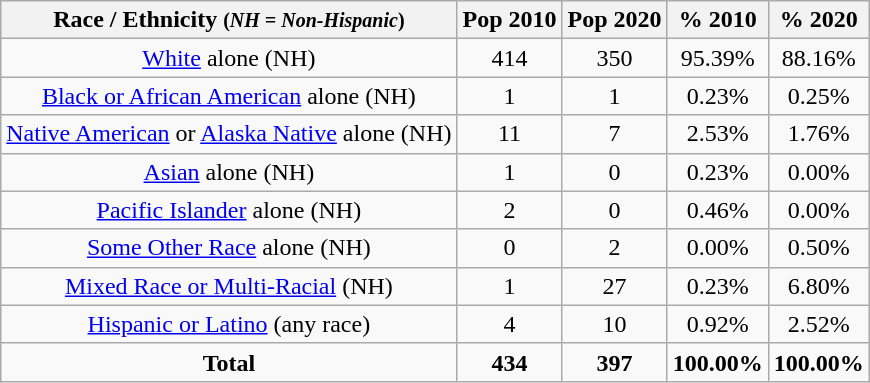<table class="wikitable" style="text-align:center;">
<tr>
<th>Race / Ethnicity <small>(<em>NH = Non-Hispanic</em>)</small></th>
<th>Pop 2010</th>
<th>Pop 2020</th>
<th>% 2010</th>
<th>% 2020</th>
</tr>
<tr>
<td><a href='#'>White</a> alone (NH)</td>
<td>414</td>
<td>350</td>
<td>95.39%</td>
<td>88.16%</td>
</tr>
<tr>
<td><a href='#'>Black or African American</a> alone (NH)</td>
<td>1</td>
<td>1</td>
<td>0.23%</td>
<td>0.25%</td>
</tr>
<tr>
<td><a href='#'>Native American</a> or <a href='#'>Alaska Native</a> alone (NH)</td>
<td>11</td>
<td>7</td>
<td>2.53%</td>
<td>1.76%</td>
</tr>
<tr>
<td><a href='#'>Asian</a> alone (NH)</td>
<td>1</td>
<td>0</td>
<td>0.23%</td>
<td>0.00%</td>
</tr>
<tr>
<td><a href='#'>Pacific Islander</a> alone (NH)</td>
<td>2</td>
<td>0</td>
<td>0.46%</td>
<td>0.00%</td>
</tr>
<tr>
<td><a href='#'>Some Other Race</a> alone (NH)</td>
<td>0</td>
<td>2</td>
<td>0.00%</td>
<td>0.50%</td>
</tr>
<tr>
<td><a href='#'>Mixed Race or Multi-Racial</a> (NH)</td>
<td>1</td>
<td>27</td>
<td>0.23%</td>
<td>6.80%</td>
</tr>
<tr>
<td><a href='#'>Hispanic or Latino</a> (any race)</td>
<td>4</td>
<td>10</td>
<td>0.92%</td>
<td>2.52%</td>
</tr>
<tr>
<td><strong>Total</strong></td>
<td><strong>434</strong></td>
<td><strong>397</strong></td>
<td><strong>100.00%</strong></td>
<td><strong>100.00%</strong></td>
</tr>
</table>
